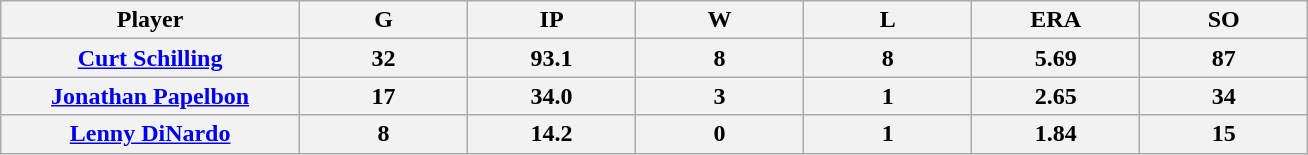<table class="wikitable sortable">
<tr>
<th bgcolor="#DDDDFF" width="16%">Player</th>
<th bgcolor="#DDDDFF" width="9%">G</th>
<th bgcolor="#DDDDFF" width="9%">IP</th>
<th bgcolor="#DDDDFF" width="9%">W</th>
<th bgcolor="#DDDDFF" width="9%">L</th>
<th bgcolor="#DDDDFF" width="9%">ERA</th>
<th bgcolor="#DDDDFF" width="9%">SO</th>
</tr>
<tr>
<th><a href='#'>Curt Schilling</a></th>
<th>32</th>
<th>93.1</th>
<th>8</th>
<th>8</th>
<th>5.69</th>
<th>87</th>
</tr>
<tr>
<th><a href='#'>Jonathan Papelbon</a></th>
<th>17</th>
<th>34.0</th>
<th>3</th>
<th>1</th>
<th>2.65</th>
<th>34</th>
</tr>
<tr>
<th><a href='#'>Lenny DiNardo</a></th>
<th>8</th>
<th>14.2</th>
<th>0</th>
<th>1</th>
<th>1.84</th>
<th>15</th>
</tr>
</table>
